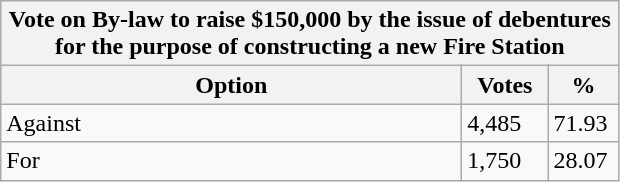<table class="wikitable">
<tr>
<th colspan="3">Vote on By-law to raise $150,000 by the issue of debentures for the purpose of constructing a new Fire Station</th>
</tr>
<tr>
<th style="width: 300px">Option</th>
<th style="width: 50px">Votes</th>
<th style="width: 40px">%</th>
</tr>
<tr>
<td>Against</td>
<td>4,485</td>
<td>71.93</td>
</tr>
<tr>
<td>For</td>
<td>1,750</td>
<td>28.07</td>
</tr>
</table>
